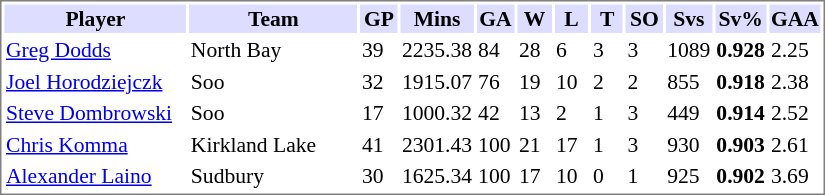<table cellpadding="0">
<tr align="left" style="vertical-align: top">
<td></td>
<td><br><table cellpadding="1" width="550px" style="font-size: 90%; border: 1px solid gray;">
<tr>
<th bgcolor="#DDDDFF" width="27.5%">Player</th>
<th bgcolor="#DDDDFF" width="27.5%">Team</th>
<th bgcolor="#DDDDFF" width="5%">GP</th>
<th bgcolor="#DDDDFF" width="5%">Mins</th>
<th bgcolor="#DDDDFF" width="5%">GA</th>
<th bgcolor="#DDDDFF" width="5%">W</th>
<th bgcolor="#DDDDFF" width="5%">L</th>
<th bgcolor="#DDDDFF" width="5%">T</th>
<th bgcolor="#DDDDFF" width="5%">SO</th>
<th bgcolor="#DDDDFF" width="5%">Svs</th>
<th bgcolor="#DDDDFF" width="5%">Sv%</th>
<th bgcolor="#DDDDFF" width="5%">GAA</th>
</tr>
<tr>
<td><a href='#'>Greg Dodds</a></td>
<td>North Bay</td>
<td>39</td>
<td>2235.38</td>
<td>84</td>
<td>28</td>
<td>6</td>
<td>3</td>
<td>3</td>
<td>1089</td>
<td><strong>0.928</strong></td>
<td>2.25</td>
</tr>
<tr>
<td><a href='#'>Joel Horodziejczk</a></td>
<td>Soo</td>
<td>32</td>
<td>1915.07</td>
<td>76</td>
<td>19</td>
<td>10</td>
<td>2</td>
<td>2</td>
<td>855</td>
<td><strong>0.918</strong></td>
<td>2.38</td>
</tr>
<tr>
<td><a href='#'>Steve Dombrowski</a></td>
<td>Soo</td>
<td>17</td>
<td>1000.32</td>
<td>42</td>
<td>13</td>
<td>2</td>
<td>1</td>
<td>3</td>
<td>449</td>
<td><strong>0.914</strong></td>
<td>2.52</td>
</tr>
<tr>
<td><a href='#'>Chris Komma</a></td>
<td>Kirkland Lake</td>
<td>41</td>
<td>2301.43</td>
<td>100</td>
<td>21</td>
<td>17</td>
<td>1</td>
<td>3</td>
<td>930</td>
<td><strong>0.903</strong></td>
<td>2.61</td>
</tr>
<tr>
<td><a href='#'>Alexander Laino</a></td>
<td>Sudbury</td>
<td>30</td>
<td>1625.34</td>
<td>100</td>
<td>17</td>
<td>10</td>
<td>0</td>
<td>1</td>
<td>925</td>
<td><strong>0.902</strong></td>
<td>3.69</td>
</tr>
</table>
</td>
</tr>
</table>
